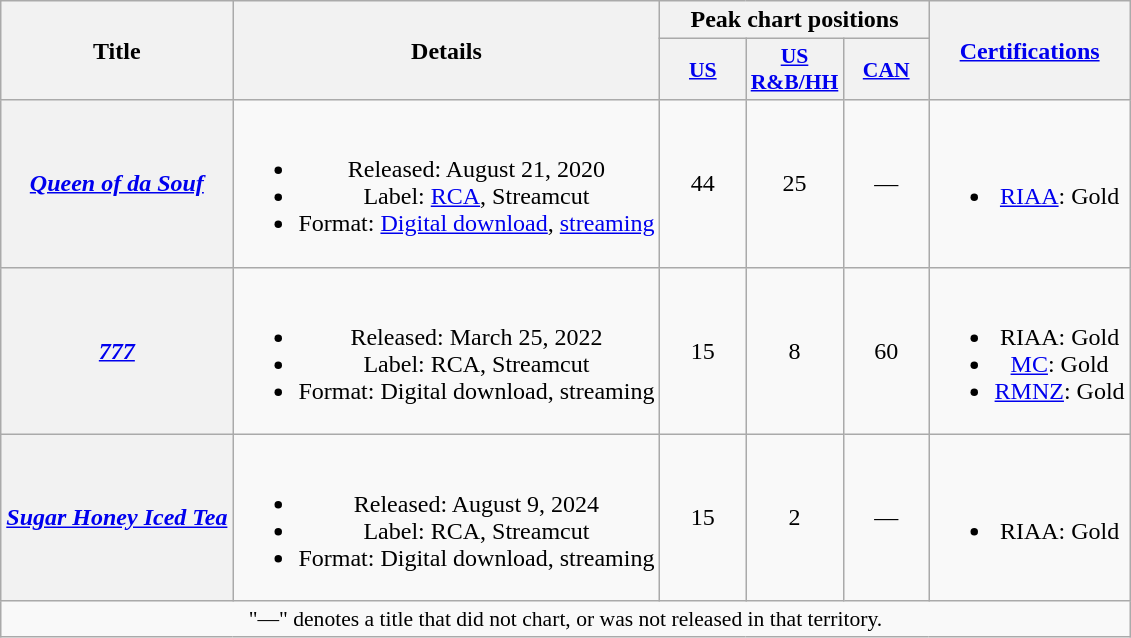<table class="wikitable plainrowheaders" style="text-align:center;">
<tr>
<th scope="col" rowspan="2">Title</th>
<th scope="col" rowspan="2">Details</th>
<th scope="col" colspan="3">Peak chart positions</th>
<th scope="col" rowspan="2"><a href='#'>Certifications</a></th>
</tr>
<tr>
<th scope="col" style="width:3.5em;font-size:90%;"><a href='#'>US</a><br></th>
<th scope="col" style="width:3.5em;font-size:90%;"><a href='#'>US<br>R&B/HH</a><br></th>
<th scope="col" style="width:3.5em;font-size:90%;"><a href='#'>CAN</a><br></th>
</tr>
<tr>
<th scope="row"><em><a href='#'>Queen of da Souf</a></em></th>
<td><br><ul><li>Released: August 21, 2020</li><li>Label: <a href='#'>RCA</a>, Streamcut</li><li>Format: <a href='#'>Digital download</a>, <a href='#'>streaming</a></li></ul></td>
<td>44</td>
<td>25</td>
<td>—</td>
<td><br><ul><li><a href='#'>RIAA</a>: Gold</li></ul></td>
</tr>
<tr>
<th scope="row"><em><a href='#'>777</a></em></th>
<td><br><ul><li>Released: March 25, 2022</li><li>Label: RCA, Streamcut</li><li>Format: Digital download, streaming</li></ul></td>
<td>15</td>
<td>8</td>
<td>60</td>
<td><br><ul><li>RIAA: Gold</li><li><a href='#'>MC</a>: Gold</li><li><a href='#'>RMNZ</a>: Gold</li></ul></td>
</tr>
<tr>
<th scope="row"><em><a href='#'>Sugar Honey Iced Tea</a></em></th>
<td><br><ul><li>Released: August 9, 2024</li><li>Label: RCA, Streamcut</li><li>Format: Digital download, streaming</li></ul></td>
<td>15</td>
<td>2</td>
<td>—</td>
<td><br><ul><li>RIAA: Gold</li></ul></td>
</tr>
<tr>
<td colspan="8" style="font-size:90%">"—" denotes a title that did not chart, or was not released in that territory.</td>
</tr>
</table>
